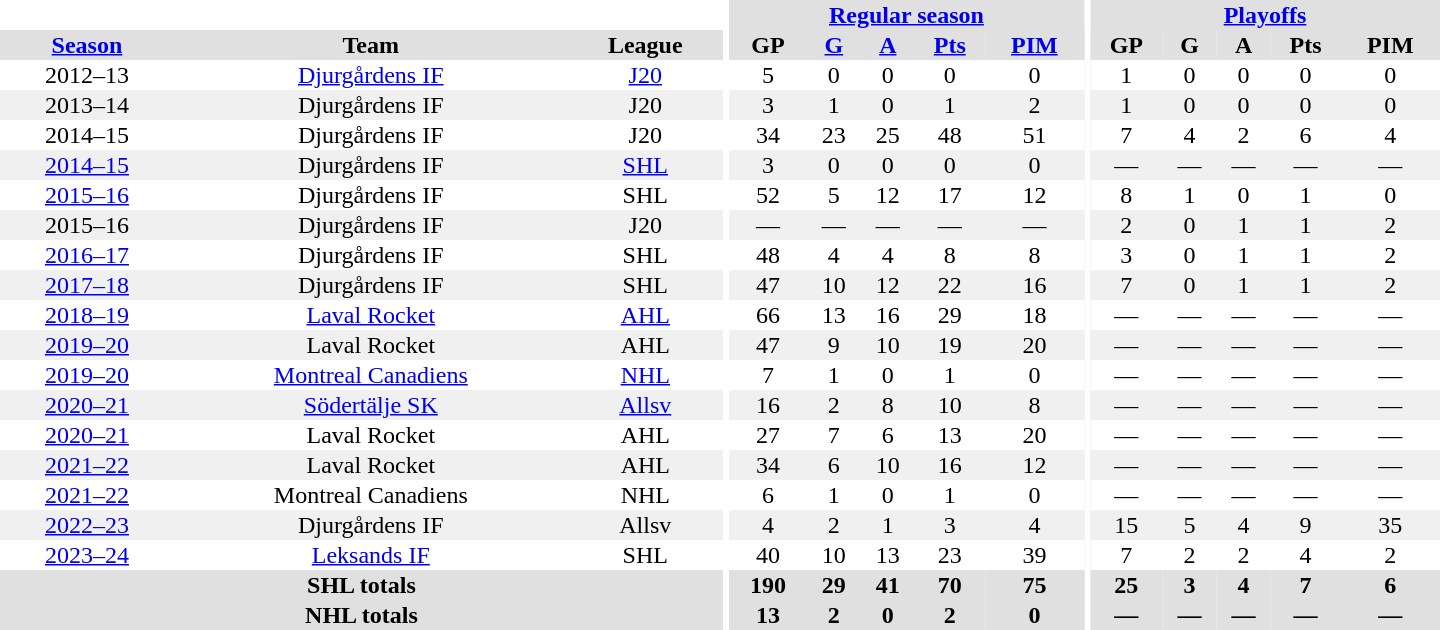<table border="0" cellpadding="1" cellspacing="0" style="text-align:center; width:60em">
<tr bgcolor="#e0e0e0">
<th colspan="3" bgcolor="#ffffff"></th>
<th rowspan="99" bgcolor="#ffffff"></th>
<th colspan="5"><a href='#'>Regular season</a></th>
<th rowspan="99" bgcolor="#ffffff"></th>
<th colspan="5"><a href='#'>Playoffs</a></th>
</tr>
<tr bgcolor="#e0e0e0">
<th><a href='#'>Season</a></th>
<th>Team</th>
<th>League</th>
<th>GP</th>
<th><a href='#'>G</a></th>
<th><a href='#'>A</a></th>
<th><a href='#'>Pts</a></th>
<th><a href='#'>PIM</a></th>
<th>GP</th>
<th>G</th>
<th>A</th>
<th>Pts</th>
<th>PIM</th>
</tr>
<tr>
<td>2012–13</td>
<td><a href='#'>Djurgårdens IF</a></td>
<td><a href='#'>J20</a></td>
<td>5</td>
<td>0</td>
<td>0</td>
<td>0</td>
<td>0</td>
<td>1</td>
<td>0</td>
<td>0</td>
<td>0</td>
<td>0</td>
</tr>
<tr bgcolor="#f0f0f0">
<td>2013–14</td>
<td>Djurgårdens IF</td>
<td>J20</td>
<td>3</td>
<td>1</td>
<td>0</td>
<td>1</td>
<td>2</td>
<td>1</td>
<td>0</td>
<td>0</td>
<td>0</td>
<td>0</td>
</tr>
<tr>
<td>2014–15</td>
<td>Djurgårdens IF</td>
<td>J20</td>
<td>34</td>
<td>23</td>
<td>25</td>
<td>48</td>
<td>51</td>
<td>7</td>
<td>4</td>
<td>2</td>
<td>6</td>
<td>4</td>
</tr>
<tr bgcolor="#f0f0f0">
<td><a href='#'>2014–15</a></td>
<td>Djurgårdens IF</td>
<td><a href='#'>SHL</a></td>
<td>3</td>
<td>0</td>
<td>0</td>
<td>0</td>
<td>0</td>
<td>—</td>
<td>—</td>
<td>—</td>
<td>—</td>
<td>—</td>
</tr>
<tr>
<td><a href='#'>2015–16</a></td>
<td>Djurgårdens IF</td>
<td>SHL</td>
<td>52</td>
<td>5</td>
<td>12</td>
<td>17</td>
<td>12</td>
<td>8</td>
<td>1</td>
<td>0</td>
<td>1</td>
<td>0</td>
</tr>
<tr bgcolor="#f0f0f0">
<td>2015–16</td>
<td>Djurgårdens IF</td>
<td>J20</td>
<td>—</td>
<td>—</td>
<td>—</td>
<td>—</td>
<td>—</td>
<td>2</td>
<td>0</td>
<td>1</td>
<td>1</td>
<td>2</td>
</tr>
<tr>
<td><a href='#'>2016–17</a></td>
<td>Djurgårdens IF</td>
<td>SHL</td>
<td>48</td>
<td>4</td>
<td>4</td>
<td>8</td>
<td>8</td>
<td>3</td>
<td>0</td>
<td>1</td>
<td>1</td>
<td>2</td>
</tr>
<tr bgcolor="#f0f0f0">
<td><a href='#'>2017–18</a></td>
<td>Djurgårdens IF</td>
<td>SHL</td>
<td>47</td>
<td>10</td>
<td>12</td>
<td>22</td>
<td>16</td>
<td>7</td>
<td>0</td>
<td>1</td>
<td>1</td>
<td>2</td>
</tr>
<tr>
<td><a href='#'>2018–19</a></td>
<td><a href='#'>Laval Rocket</a></td>
<td><a href='#'>AHL</a></td>
<td>66</td>
<td>13</td>
<td>16</td>
<td>29</td>
<td>18</td>
<td>—</td>
<td>—</td>
<td>—</td>
<td>—</td>
<td>—</td>
</tr>
<tr bgcolor="#f0f0f0">
<td><a href='#'>2019–20</a></td>
<td>Laval Rocket</td>
<td>AHL</td>
<td>47</td>
<td>9</td>
<td>10</td>
<td>19</td>
<td>20</td>
<td>—</td>
<td>—</td>
<td>—</td>
<td>—</td>
<td>—</td>
</tr>
<tr>
<td><a href='#'>2019–20</a></td>
<td><a href='#'>Montreal Canadiens</a></td>
<td><a href='#'>NHL</a></td>
<td>7</td>
<td>1</td>
<td>0</td>
<td>1</td>
<td>0</td>
<td>—</td>
<td>—</td>
<td>—</td>
<td>—</td>
<td>—</td>
</tr>
<tr bgcolor="#f0f0f0">
<td><a href='#'>2020–21</a></td>
<td><a href='#'>Södertälje SK</a></td>
<td><a href='#'>Allsv</a></td>
<td>16</td>
<td>2</td>
<td>8</td>
<td>10</td>
<td>8</td>
<td>—</td>
<td>—</td>
<td>—</td>
<td>—</td>
<td>—</td>
</tr>
<tr>
<td><a href='#'>2020–21</a></td>
<td>Laval Rocket</td>
<td>AHL</td>
<td>27</td>
<td>7</td>
<td>6</td>
<td>13</td>
<td>20</td>
<td>—</td>
<td>—</td>
<td>—</td>
<td>—</td>
<td>—</td>
</tr>
<tr bgcolor="#f0f0f0">
<td><a href='#'>2021–22</a></td>
<td>Laval Rocket</td>
<td>AHL</td>
<td>34</td>
<td>6</td>
<td>10</td>
<td>16</td>
<td>12</td>
<td>—</td>
<td>—</td>
<td>—</td>
<td>—</td>
<td>—</td>
</tr>
<tr>
<td><a href='#'>2021–22</a></td>
<td>Montreal Canadiens</td>
<td>NHL</td>
<td>6</td>
<td>1</td>
<td>0</td>
<td>1</td>
<td>0</td>
<td>—</td>
<td>—</td>
<td>—</td>
<td>—</td>
<td>—</td>
</tr>
<tr bgcolor="#f0f0f0">
<td><a href='#'>2022–23</a></td>
<td>Djurgårdens IF</td>
<td>Allsv</td>
<td>4</td>
<td>2</td>
<td>1</td>
<td>3</td>
<td>4</td>
<td>15</td>
<td>5</td>
<td>4</td>
<td>9</td>
<td>35</td>
</tr>
<tr>
<td><a href='#'>2023–24</a></td>
<td><a href='#'>Leksands IF</a></td>
<td>SHL</td>
<td>40</td>
<td>10</td>
<td>13</td>
<td>23</td>
<td>39</td>
<td>7</td>
<td>2</td>
<td>2</td>
<td>4</td>
<td>2</td>
</tr>
<tr bgcolor="#e0e0e0">
<th colspan="3">SHL totals</th>
<th>190</th>
<th>29</th>
<th>41</th>
<th>70</th>
<th>75</th>
<th>25</th>
<th>3</th>
<th>4</th>
<th>7</th>
<th>6</th>
</tr>
<tr bgcolor="#e0e0e0">
<th colspan="3">NHL totals</th>
<th>13</th>
<th>2</th>
<th>0</th>
<th>2</th>
<th>0</th>
<th>—</th>
<th>—</th>
<th>—</th>
<th>—</th>
<th>—</th>
</tr>
</table>
